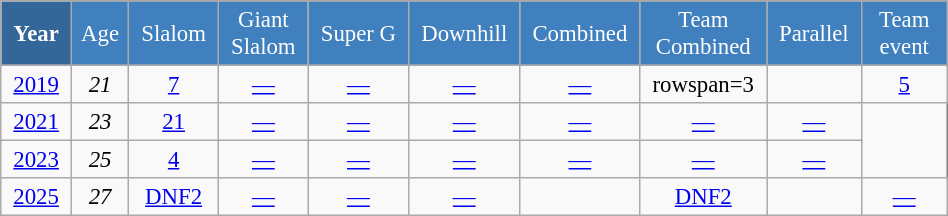<table class="wikitable" style="font-size:95%; text-align:center; border:grey solid 1px; border-collapse:collapse;" width="50%">
<tr style="background-color:#369; color:white;">
<td rowspan="2" colspan="1" width="5%"><strong>Year</strong></td>
</tr>
<tr style="background-color:#4180be; color:white;">
<td width="3%">Age</td>
<td width="5%">Slalom</td>
<td width="5%">Giant<br>Slalom</td>
<td width="5%">Super G</td>
<td width="5%">Downhill</td>
<td width="5%">Combined</td>
<td width="5%">Team<br>Combined</td>
<td width="5%">Parallel</td>
<td width="5%">Team<br> event </td>
</tr>
<tr style="background-color:#8CB2D8; color:white;">
</tr>
<tr>
<td><a href='#'>2019</a></td>
<td><em>21</em></td>
<td><a href='#'>7</a></td>
<td><a href='#'>—</a></td>
<td><a href='#'>—</a></td>
<td><a href='#'>—</a></td>
<td><a href='#'>—</a></td>
<td>rowspan=3</td>
<td></td>
<td><a href='#'>5</a></td>
</tr>
<tr>
<td><a href='#'>2021</a></td>
<td><em>23</em></td>
<td><a href='#'>21</a></td>
<td><a href='#'>—</a></td>
<td><a href='#'>—</a></td>
<td><a href='#'>—</a></td>
<td><a href='#'>—</a></td>
<td><a href='#'>—</a></td>
<td><a href='#'>—</a></td>
</tr>
<tr>
<td><a href='#'>2023</a></td>
<td><em>25</em></td>
<td><a href='#'>4</a></td>
<td><a href='#'>—</a></td>
<td><a href='#'>—</a></td>
<td><a href='#'>—</a></td>
<td><a href='#'>—</a></td>
<td><a href='#'>—</a></td>
<td><a href='#'>—</a></td>
</tr>
<tr>
<td><a href='#'>2025</a></td>
<td><em>27</em></td>
<td><a href='#'>DNF2</a></td>
<td><a href='#'>—</a></td>
<td><a href='#'>—</a></td>
<td><a href='#'>—</a></td>
<td></td>
<td><a href='#'>DNF2</a></td>
<td></td>
<td><a href='#'>—</a></td>
</tr>
</table>
